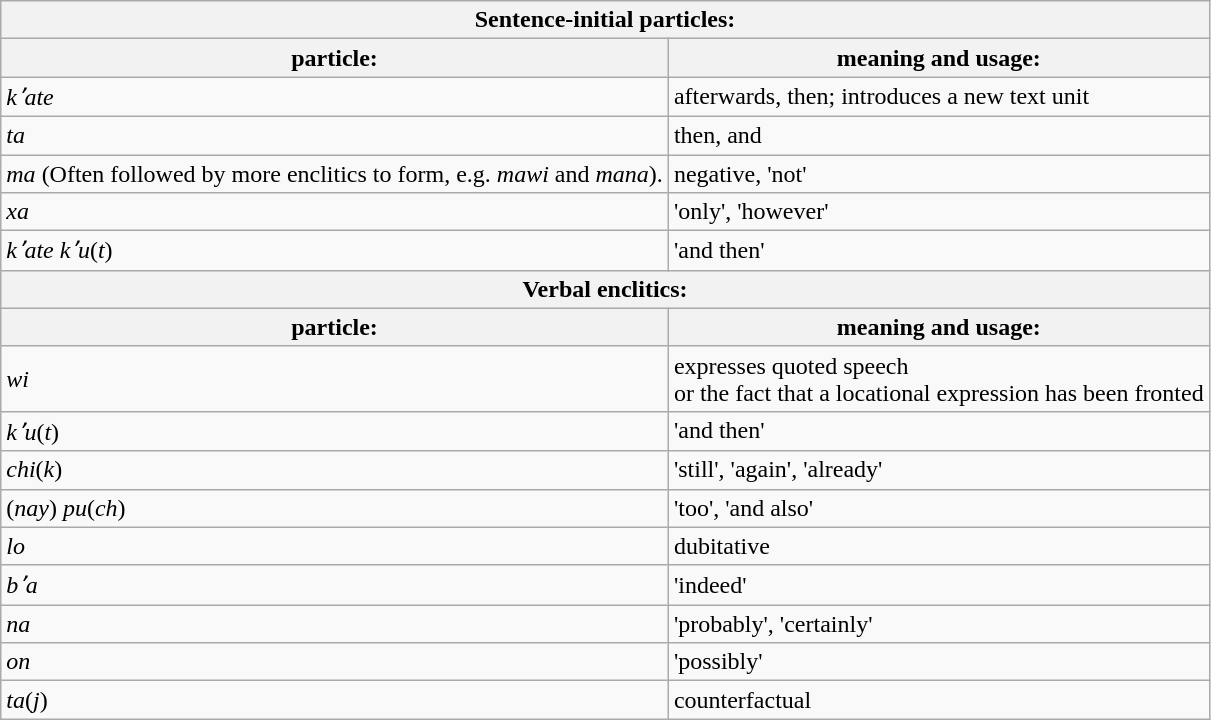<table class="wikitable">
<tr>
<th colspan="2">Sentence-initial particles:</th>
</tr>
<tr>
<th>particle:</th>
<th>meaning and usage:</th>
</tr>
<tr>
<td><em>kʼate</em></td>
<td>afterwards, then; introduces a new text unit</td>
</tr>
<tr>
<td><em>ta</em></td>
<td>then, and</td>
</tr>
<tr>
<td><em>ma</em> (Often followed by more enclitics to form, e.g. <em>mawi</em> and <em>mana</em>).</td>
<td>negative, 'not'</td>
</tr>
<tr>
<td><em>xa</em></td>
<td>'only', 'however'</td>
</tr>
<tr>
<td><em>kʼate kʼu</em>(<em>t</em>)</td>
<td>'and then'</td>
</tr>
<tr>
<th colspan="2">Verbal enclitics:</th>
</tr>
<tr>
<th>particle:</th>
<th>meaning and usage:</th>
</tr>
<tr>
<td><em>wi</em></td>
<td>expresses quoted speech<br>or the fact that a locational expression has been fronted</td>
</tr>
<tr>
<td><em>kʼu</em>(<em>t</em>)</td>
<td>'and then'</td>
</tr>
<tr>
<td><em>chi</em>(<em>k</em>)</td>
<td>'still', 'again', 'already'</td>
</tr>
<tr>
<td>(<em>nay</em>) <em>pu</em>(<em>ch</em>)</td>
<td>'too', 'and also'</td>
</tr>
<tr>
<td><em>lo</em></td>
<td>dubitative</td>
</tr>
<tr>
<td><em>bʼa</em></td>
<td>'indeed'</td>
</tr>
<tr>
<td><em>na</em></td>
<td>'probably', 'certainly'</td>
</tr>
<tr>
<td><em>on</em></td>
<td>'possibly'</td>
</tr>
<tr>
<td><em>ta</em>(<em>j</em>)</td>
<td>counterfactual</td>
</tr>
</table>
